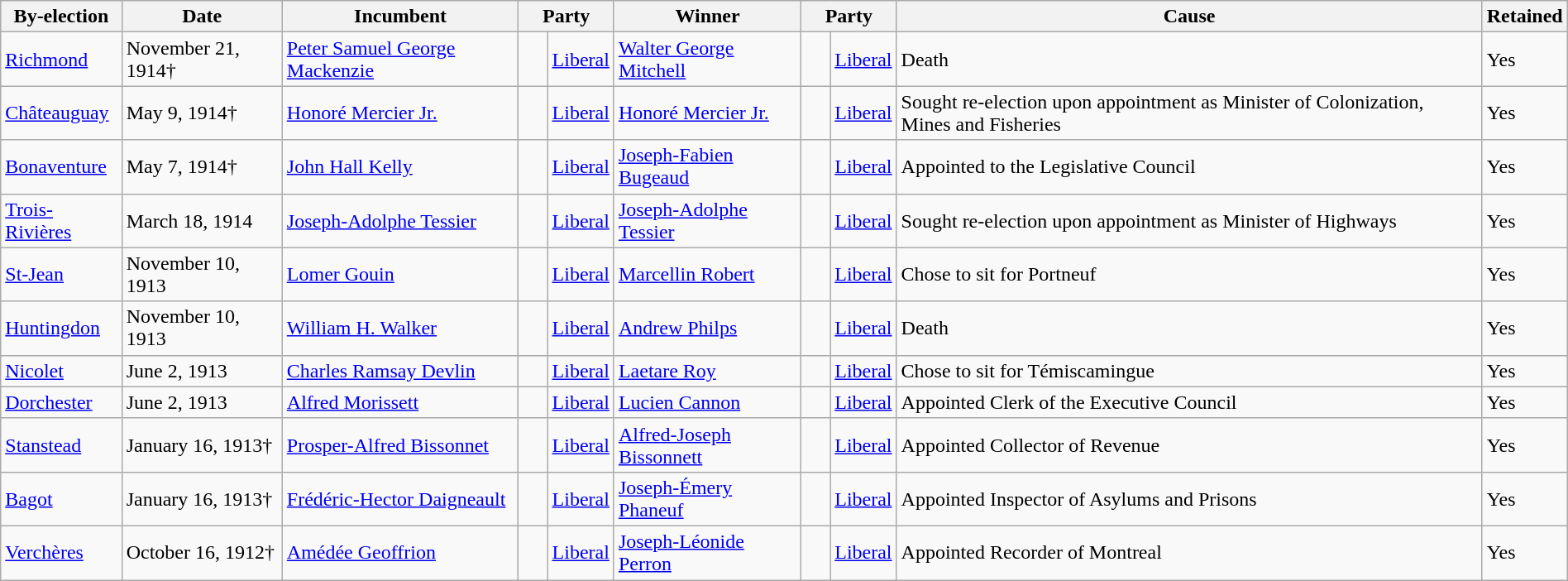<table class=wikitable style="width:100%">
<tr>
<th>By-election</th>
<th>Date</th>
<th>Incumbent</th>
<th colspan=2>Party</th>
<th>Winner</th>
<th colspan=2>Party</th>
<th>Cause</th>
<th>Retained</th>
</tr>
<tr>
<td><a href='#'>Richmond</a></td>
<td>November 21, 1914†</td>
<td><a href='#'>Peter Samuel George Mackenzie</a></td>
<td>    </td>
<td><a href='#'>Liberal</a></td>
<td><a href='#'>Walter George Mitchell</a></td>
<td>    </td>
<td><a href='#'>Liberal</a></td>
<td>Death</td>
<td>Yes</td>
</tr>
<tr>
<td><a href='#'>Châteauguay</a></td>
<td>May 9, 1914†</td>
<td><a href='#'>Honoré Mercier Jr.</a></td>
<td>    </td>
<td><a href='#'>Liberal</a></td>
<td><a href='#'>Honoré Mercier Jr.</a></td>
<td>    </td>
<td><a href='#'>Liberal</a></td>
<td>Sought re-election upon appointment as Minister of Colonization, Mines and Fisheries</td>
<td>Yes</td>
</tr>
<tr>
<td><a href='#'>Bonaventure</a></td>
<td>May 7, 1914†</td>
<td><a href='#'>John Hall Kelly</a></td>
<td>    </td>
<td><a href='#'>Liberal</a></td>
<td><a href='#'>Joseph-Fabien Bugeaud</a></td>
<td>    </td>
<td><a href='#'>Liberal</a></td>
<td>Appointed to the Legislative Council</td>
<td>Yes</td>
</tr>
<tr>
<td><a href='#'>Trois-Rivières</a></td>
<td>March 18, 1914</td>
<td><a href='#'>Joseph-Adolphe Tessier</a></td>
<td>    </td>
<td><a href='#'>Liberal</a></td>
<td><a href='#'>Joseph-Adolphe Tessier</a></td>
<td>    </td>
<td><a href='#'>Liberal</a></td>
<td>Sought re-election upon appointment as Minister of Highways</td>
<td>Yes</td>
</tr>
<tr>
<td><a href='#'>St-Jean</a></td>
<td>November 10, 1913</td>
<td><a href='#'>Lomer Gouin</a></td>
<td>    </td>
<td><a href='#'>Liberal</a></td>
<td><a href='#'>Marcellin Robert</a></td>
<td>    </td>
<td><a href='#'>Liberal</a></td>
<td>Chose to sit for Portneuf</td>
<td>Yes</td>
</tr>
<tr>
<td><a href='#'>Huntingdon</a></td>
<td>November 10, 1913</td>
<td><a href='#'>William H. Walker</a></td>
<td>    </td>
<td><a href='#'>Liberal</a></td>
<td><a href='#'>Andrew Philps</a></td>
<td>    </td>
<td><a href='#'>Liberal</a></td>
<td>Death</td>
<td>Yes</td>
</tr>
<tr>
<td><a href='#'>Nicolet</a></td>
<td>June 2, 1913</td>
<td><a href='#'>Charles Ramsay Devlin</a></td>
<td>    </td>
<td><a href='#'>Liberal</a></td>
<td><a href='#'>Laetare Roy</a></td>
<td>    </td>
<td><a href='#'>Liberal</a></td>
<td>Chose to sit for Témiscamingue</td>
<td>Yes</td>
</tr>
<tr>
<td><a href='#'>Dorchester</a></td>
<td>June 2, 1913</td>
<td><a href='#'>Alfred Morissett</a></td>
<td>    </td>
<td><a href='#'>Liberal</a></td>
<td><a href='#'>Lucien Cannon</a></td>
<td>    </td>
<td><a href='#'>Liberal</a></td>
<td>Appointed Clerk of the Executive Council</td>
<td>Yes</td>
</tr>
<tr>
<td><a href='#'>Stanstead</a></td>
<td>January 16, 1913†</td>
<td><a href='#'>Prosper-Alfred Bissonnet</a></td>
<td>    </td>
<td><a href='#'>Liberal</a></td>
<td><a href='#'>Alfred-Joseph Bissonnett</a></td>
<td>    </td>
<td><a href='#'>Liberal</a></td>
<td>Appointed Collector of Revenue</td>
<td>Yes</td>
</tr>
<tr>
<td><a href='#'>Bagot</a></td>
<td>January 16, 1913†</td>
<td><a href='#'>Frédéric-Hector Daigneault</a></td>
<td>    </td>
<td><a href='#'>Liberal</a></td>
<td><a href='#'>Joseph-Émery Phaneuf</a></td>
<td>    </td>
<td><a href='#'>Liberal</a></td>
<td>Appointed Inspector of Asylums and Prisons</td>
<td>Yes</td>
</tr>
<tr>
<td><a href='#'>Verchères</a></td>
<td>October 16, 1912†</td>
<td><a href='#'>Amédée Geoffrion</a></td>
<td>    </td>
<td><a href='#'>Liberal</a></td>
<td><a href='#'>Joseph-Léonide Perron</a></td>
<td>    </td>
<td><a href='#'>Liberal</a></td>
<td>Appointed Recorder of Montreal</td>
<td>Yes</td>
</tr>
</table>
